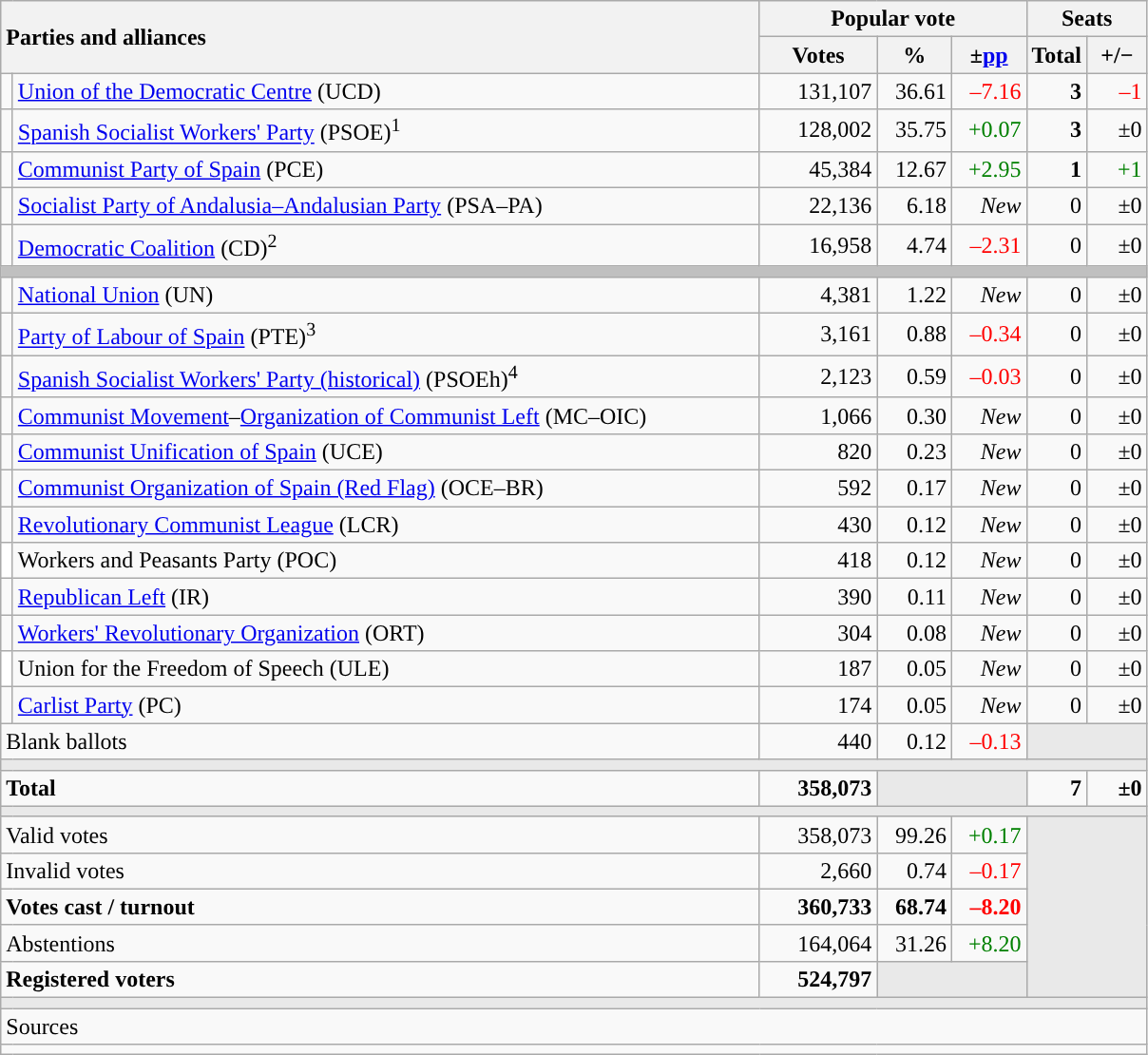<table class="wikitable" style="text-align:right;">
<tr>
<th style="text-align:left;" rowspan="2" colspan="2" width="525">Parties and alliances</th>
<th colspan="3">Popular vote</th>
<th colspan="2">Seats</th>
</tr>
<tr>
<th width="75">Votes</th>
<th width="45">%</th>
<th width="45">±<a href='#'>pp</a></th>
<th width="35">Total</th>
<th width="35">+/−</th>
</tr>
<tr>
<td width="1" style="color:inherit;background:"></td>
<td align="left"><a href='#'>Union of the Democratic Centre</a> (UCD)</td>
<td>131,107</td>
<td>36.61</td>
<td style="color:red;">–7.16</td>
<td><strong>3</strong></td>
<td style="color:red;">–1</td>
</tr>
<tr>
<td style="color:inherit;background:"></td>
<td align="left"><a href='#'>Spanish Socialist Workers' Party</a> (PSOE)<sup>1</sup></td>
<td>128,002</td>
<td>35.75</td>
<td style="color:green;">+0.07</td>
<td><strong>3</strong></td>
<td>±0</td>
</tr>
<tr>
<td style="color:inherit;background:"></td>
<td align="left"><a href='#'>Communist Party of Spain</a> (PCE)</td>
<td>45,384</td>
<td>12.67</td>
<td style="color:green;">+2.95</td>
<td><strong>1</strong></td>
<td style="color:green;">+1</td>
</tr>
<tr>
<td style="color:inherit;background:"></td>
<td align="left"><a href='#'>Socialist Party of Andalusia–Andalusian Party</a> (PSA–PA)</td>
<td>22,136</td>
<td>6.18</td>
<td><em>New</em></td>
<td>0</td>
<td>±0</td>
</tr>
<tr>
<td style="color:inherit;background:"></td>
<td align="left"><a href='#'>Democratic Coalition</a> (CD)<sup>2</sup></td>
<td>16,958</td>
<td>4.74</td>
<td style="color:red;">–2.31</td>
<td>0</td>
<td>±0</td>
</tr>
<tr>
<td colspan="7" bgcolor="#C0C0C0"></td>
</tr>
<tr>
<td style="color:inherit;background:"></td>
<td align="left"><a href='#'>National Union</a> (UN)</td>
<td>4,381</td>
<td>1.22</td>
<td><em>New</em></td>
<td>0</td>
<td>±0</td>
</tr>
<tr>
<td style="color:inherit;background:"></td>
<td align="left"><a href='#'>Party of Labour of Spain</a> (PTE)<sup>3</sup></td>
<td>3,161</td>
<td>0.88</td>
<td style="color:red;">–0.34</td>
<td>0</td>
<td>±0</td>
</tr>
<tr>
<td style="color:inherit;background:"></td>
<td align="left"><a href='#'>Spanish Socialist Workers' Party (historical)</a> (PSOEh)<sup>4</sup></td>
<td>2,123</td>
<td>0.59</td>
<td style="color:red;">–0.03</td>
<td>0</td>
<td>±0</td>
</tr>
<tr>
<td style="color:inherit;background:"></td>
<td align="left"><a href='#'>Communist Movement</a>–<a href='#'>Organization of Communist Left</a> (MC–OIC)</td>
<td>1,066</td>
<td>0.30</td>
<td><em>New</em></td>
<td>0</td>
<td>±0</td>
</tr>
<tr>
<td style="color:inherit;background:"></td>
<td align="left"><a href='#'>Communist Unification of Spain</a> (UCE)</td>
<td>820</td>
<td>0.23</td>
<td><em>New</em></td>
<td>0</td>
<td>±0</td>
</tr>
<tr>
<td style="color:inherit;background:"></td>
<td align="left"><a href='#'>Communist Organization of Spain (Red Flag)</a> (OCE–BR)</td>
<td>592</td>
<td>0.17</td>
<td><em>New</em></td>
<td>0</td>
<td>±0</td>
</tr>
<tr>
<td style="color:inherit;background:"></td>
<td align="left"><a href='#'>Revolutionary Communist League</a> (LCR)</td>
<td>430</td>
<td>0.12</td>
<td><em>New</em></td>
<td>0</td>
<td>±0</td>
</tr>
<tr>
<td bgcolor="white"></td>
<td align="left">Workers and Peasants Party (POC)</td>
<td>418</td>
<td>0.12</td>
<td><em>New</em></td>
<td>0</td>
<td>±0</td>
</tr>
<tr>
<td style="color:inherit;background:"></td>
<td align="left"><a href='#'>Republican Left</a> (IR)</td>
<td>390</td>
<td>0.11</td>
<td><em>New</em></td>
<td>0</td>
<td>±0</td>
</tr>
<tr>
<td style="color:inherit;background:"></td>
<td align="left"><a href='#'>Workers' Revolutionary Organization</a> (ORT)</td>
<td>304</td>
<td>0.08</td>
<td><em>New</em></td>
<td>0</td>
<td>±0</td>
</tr>
<tr>
<td bgcolor="white"></td>
<td align="left">Union for the Freedom of Speech (ULE)</td>
<td>187</td>
<td>0.05</td>
<td><em>New</em></td>
<td>0</td>
<td>±0</td>
</tr>
<tr>
<td style="color:inherit;background:"></td>
<td align="left"><a href='#'>Carlist Party</a> (PC)</td>
<td>174</td>
<td>0.05</td>
<td><em>New</em></td>
<td>0</td>
<td>±0</td>
</tr>
<tr>
<td align="left" colspan="2">Blank ballots</td>
<td>440</td>
<td>0.12</td>
<td style="color:red;">–0.13</td>
<td bgcolor="#E9E9E9" colspan="2"></td>
</tr>
<tr>
<td colspan="7" bgcolor="#E9E9E9"></td>
</tr>
<tr style="font-weight:bold;">
<td align="left" colspan="2">Total</td>
<td>358,073</td>
<td bgcolor="#E9E9E9" colspan="2"></td>
<td>7</td>
<td>±0</td>
</tr>
<tr>
<td colspan="7" bgcolor="#E9E9E9"></td>
</tr>
<tr>
<td align="left" colspan="2">Valid votes</td>
<td>358,073</td>
<td>99.26</td>
<td style="color:green;">+0.17</td>
<td bgcolor="#E9E9E9" colspan="2" rowspan="5"></td>
</tr>
<tr>
<td align="left" colspan="2">Invalid votes</td>
<td>2,660</td>
<td>0.74</td>
<td style="color:red;">–0.17</td>
</tr>
<tr style="font-weight:bold;">
<td align="left" colspan="2">Votes cast / turnout</td>
<td>360,733</td>
<td>68.74</td>
<td style="color:red;">–8.20</td>
</tr>
<tr>
<td align="left" colspan="2">Abstentions</td>
<td>164,064</td>
<td>31.26</td>
<td style="color:green;">+8.20</td>
</tr>
<tr style="font-weight:bold;">
<td align="left" colspan="2">Registered voters</td>
<td>524,797</td>
<td bgcolor="#E9E9E9" colspan="2"></td>
</tr>
<tr>
<td colspan="7" bgcolor="#E9E9E9"></td>
</tr>
<tr>
<td align="left" colspan="7">Sources</td>
</tr>
<tr>
<td colspan="7" style="text-align:left; max-width:790px;"></td>
</tr>
</table>
